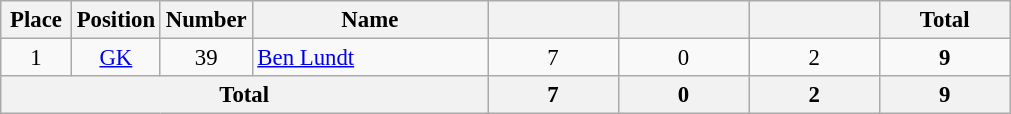<table class="wikitable sortable" style="font-size: 95%; text-align: center;">
<tr>
<th width=40>Place</th>
<th width=40>Position</th>
<th width=40>Number</th>
<th width=150>Name</th>
<th width=80></th>
<th width=80></th>
<th width=80></th>
<th width=80><strong>Total</strong></th>
</tr>
<tr>
<td>1</td>
<td><a href='#'>GK</a></td>
<td>39</td>
<td align="left"> <a href='#'>Ben Lundt</a></td>
<td>7</td>
<td>0</td>
<td>2</td>
<td><strong>9</strong></td>
</tr>
<tr>
<th colspan="4">Total</th>
<th>7</th>
<th>0</th>
<th>2</th>
<th>9</th>
</tr>
</table>
